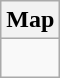<table class="wikitable">
<tr>
<th>Map</th>
</tr>
<tr>
<td><div><br> 




</div></td>
</tr>
</table>
